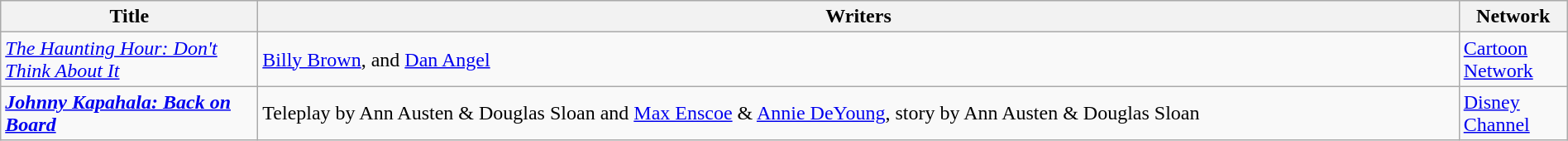<table class="wikitable" style="width:100%;">
<tr>
<th style="width:200px;">Title</th>
<th>Writers</th>
<th style="width:80px;">Network</th>
</tr>
<tr>
<td><em><a href='#'>The Haunting Hour: Don't Think About It</a></em></td>
<td><a href='#'>Billy Brown</a>, and <a href='#'>Dan Angel</a></td>
<td><a href='#'>Cartoon Network</a></td>
</tr>
<tr>
<td><strong> <em><a href='#'>Johnny Kapahala: Back on Board</a></em> </strong></td>
<td>Teleplay by Ann Austen & Douglas Sloan and <a href='#'>Max Enscoe</a> & <a href='#'>Annie DeYoung</a>, story by Ann Austen & Douglas Sloan</td>
<td><a href='#'>Disney Channel</a></td>
</tr>
</table>
